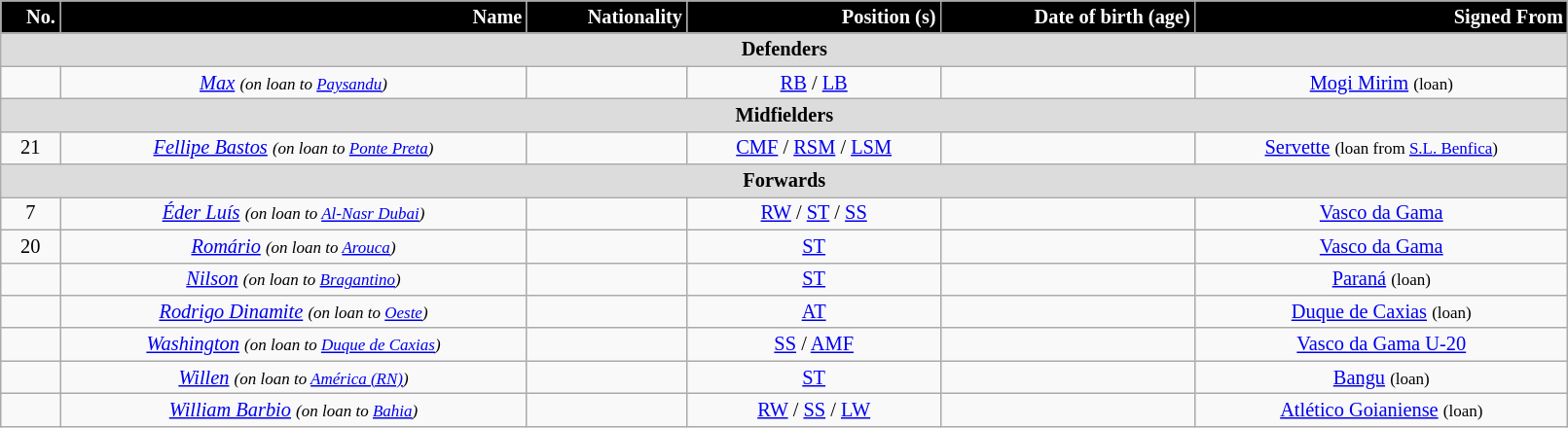<table class="wikitable"  style="text-align:center; font-size:85%; width:85%;">
<tr>
<th style="background:black; color:white; text-align:right;">No.</th>
<th style="background:black; color:white; text-align:right;">Name</th>
<th style="background:black; color:white; text-align:right;">Nationality</th>
<th style="background:black; color:white; text-align:right;">Position (s)</th>
<th style="background:black; color:white; text-align:right;">Date of birth (age)</th>
<th style="background:black; color:white; text-align:right;">Signed From</th>
</tr>
<tr>
<th colspan="6"  style="background:#dcdcdc; text-align:center;">Defenders</th>
</tr>
<tr>
<td></td>
<td><em><a href='#'>Max</a> <small>(on loan to <a href='#'>Paysandu</a>)</small></em></td>
<td></td>
<td><a href='#'>RB</a> / <a href='#'>LB</a></td>
<td></td>
<td> <a href='#'>Mogi Mirim</a> <small>(loan)</small></td>
</tr>
<tr>
<th colspan="7"  style="background:#dcdcdc; text-align:center;">Midfielders</th>
</tr>
<tr>
<td>21</td>
<td><em><a href='#'>Fellipe Bastos</a> <small>(on loan to <a href='#'>Ponte Preta</a>)</small></em></td>
<td></td>
<td><a href='#'>CMF</a> / <a href='#'>RSM</a> /  <a href='#'>LSM</a></td>
<td></td>
<td> <a href='#'>Servette</a> <small>(loan from <a href='#'>S.L. Benfica</a>)</small></td>
</tr>
<tr>
<th colspan="11"  style="background:#dcdcdc; text-align:center;">Forwards</th>
</tr>
<tr>
<td>7</td>
<td><em><a href='#'>Éder Luís</a> <small>(on loan to <a href='#'>Al-Nasr Dubai</a>)</small></em></td>
<td></td>
<td><a href='#'>RW</a> / <a href='#'>ST</a> / <a href='#'>SS</a></td>
<td></td>
<td> <a href='#'>Vasco da Gama</a></td>
</tr>
<tr>
<td>20</td>
<td><em><a href='#'>Romário</a> <small>(on loan to <a href='#'>Arouca</a>)</small></em></td>
<td></td>
<td><a href='#'>ST</a></td>
<td></td>
<td> <a href='#'>Vasco da Gama</a></td>
</tr>
<tr>
<td></td>
<td><em><a href='#'>Nilson</a> <small>(on loan to <a href='#'>Bragantino</a>)</small></em></td>
<td></td>
<td><a href='#'>ST</a></td>
<td></td>
<td> <a href='#'>Paraná</a> <small>(loan)</small></td>
</tr>
<tr>
<td></td>
<td><em><a href='#'>Rodrigo Dinamite</a> <small>(on loan to <a href='#'>Oeste</a>)</small></em></td>
<td></td>
<td><a href='#'>AT</a></td>
<td></td>
<td> <a href='#'>Duque de Caxias</a> <small>(loan)</small></td>
</tr>
<tr>
<td></td>
<td><em><a href='#'>Washington</a> <small>(on loan to <a href='#'>Duque de Caxias</a>)</small></em></td>
<td></td>
<td><a href='#'>SS</a> / <a href='#'>AMF</a></td>
<td></td>
<td> <a href='#'>Vasco da Gama U-20</a></td>
</tr>
<tr>
<td></td>
<td><em><a href='#'>Willen</a> <small>(on loan to <a href='#'>América (RN)</a>)</small></em></td>
<td></td>
<td><a href='#'>ST</a></td>
<td></td>
<td> <a href='#'>Bangu</a> <small>(loan)</small></td>
</tr>
<tr>
<td></td>
<td><em><a href='#'>William Barbio</a> <small>(on loan to <a href='#'>Bahia</a>)</small></em></td>
<td></td>
<td><a href='#'>RW</a> / <a href='#'>SS</a> / <a href='#'>LW</a></td>
<td></td>
<td> <a href='#'>Atlético Goianiense</a> <small>(loan)</small></td>
</tr>
</table>
